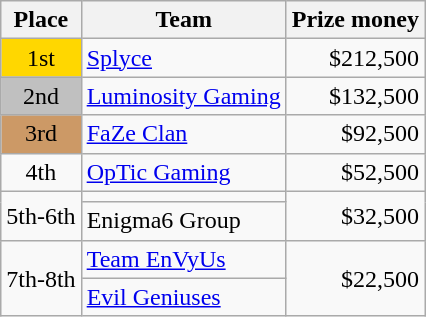<table class="wikitable" style="text-align:left">
<tr>
<th>Place</th>
<th>Team</th>
<th>Prize money</th>
</tr>
<tr>
<td style="text-align:center; background:gold;">1st</td>
<td><a href='#'>Splyce</a></td>
<td style="text-align:right">$212,500</td>
</tr>
<tr>
<td style="text-align:center; background:silver;">2nd</td>
<td><a href='#'>Luminosity Gaming</a></td>
<td style="text-align:right">$132,500</td>
</tr>
<tr>
<td style="text-align:center; background:#c96;">3rd</td>
<td><a href='#'>FaZe Clan</a></td>
<td style="text-align:right">$92,500</td>
</tr>
<tr>
<td style="text-align:center">4th</td>
<td><a href='#'>OpTic Gaming</a></td>
<td style="text-align:right">$52,500</td>
</tr>
<tr>
<td style="text-align:center" rowspan="2">5th-6th</td>
<td></td>
<td style="text-align:right" rowspan="2">$32,500</td>
</tr>
<tr>
<td>Enigma6 Group</td>
</tr>
<tr>
<td style="text-align:center" rowspan="2">7th-8th</td>
<td><a href='#'>Team EnVyUs</a></td>
<td style="text-align:right" rowspan="2">$22,500</td>
</tr>
<tr>
<td><a href='#'>Evil Geniuses</a></td>
</tr>
</table>
